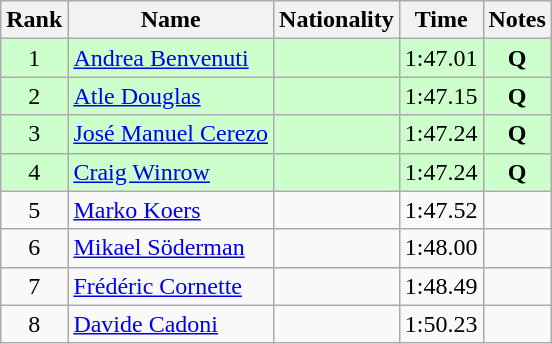<table class="wikitable sortable" style="text-align:center">
<tr>
<th>Rank</th>
<th>Name</th>
<th>Nationality</th>
<th>Time</th>
<th>Notes</th>
</tr>
<tr bgcolor=ccffcc>
<td>1</td>
<td align=left><a href='#'>Andrea Benvenuti</a></td>
<td align=left></td>
<td>1:47.01</td>
<td><strong>Q</strong></td>
</tr>
<tr bgcolor=ccffcc>
<td>2</td>
<td align=left><a href='#'>Atle Douglas</a></td>
<td align=left></td>
<td>1:47.15</td>
<td><strong>Q</strong></td>
</tr>
<tr bgcolor=ccffcc>
<td>3</td>
<td align=left><a href='#'>José Manuel Cerezo</a></td>
<td align=left></td>
<td>1:47.24</td>
<td><strong>Q</strong></td>
</tr>
<tr bgcolor=ccffcc>
<td>4</td>
<td align=left><a href='#'>Craig Winrow</a></td>
<td align=left></td>
<td>1:47.24</td>
<td><strong>Q</strong></td>
</tr>
<tr>
<td>5</td>
<td align=left><a href='#'>Marko Koers</a></td>
<td align=left></td>
<td>1:47.52</td>
<td></td>
</tr>
<tr>
<td>6</td>
<td align=left><a href='#'>Mikael Söderman</a></td>
<td align=left></td>
<td>1:48.00</td>
<td></td>
</tr>
<tr>
<td>7</td>
<td align=left><a href='#'>Frédéric Cornette</a></td>
<td align=left></td>
<td>1:48.49</td>
<td></td>
</tr>
<tr>
<td>8</td>
<td align=left><a href='#'>Davide Cadoni</a></td>
<td align=left></td>
<td>1:50.23</td>
<td></td>
</tr>
</table>
